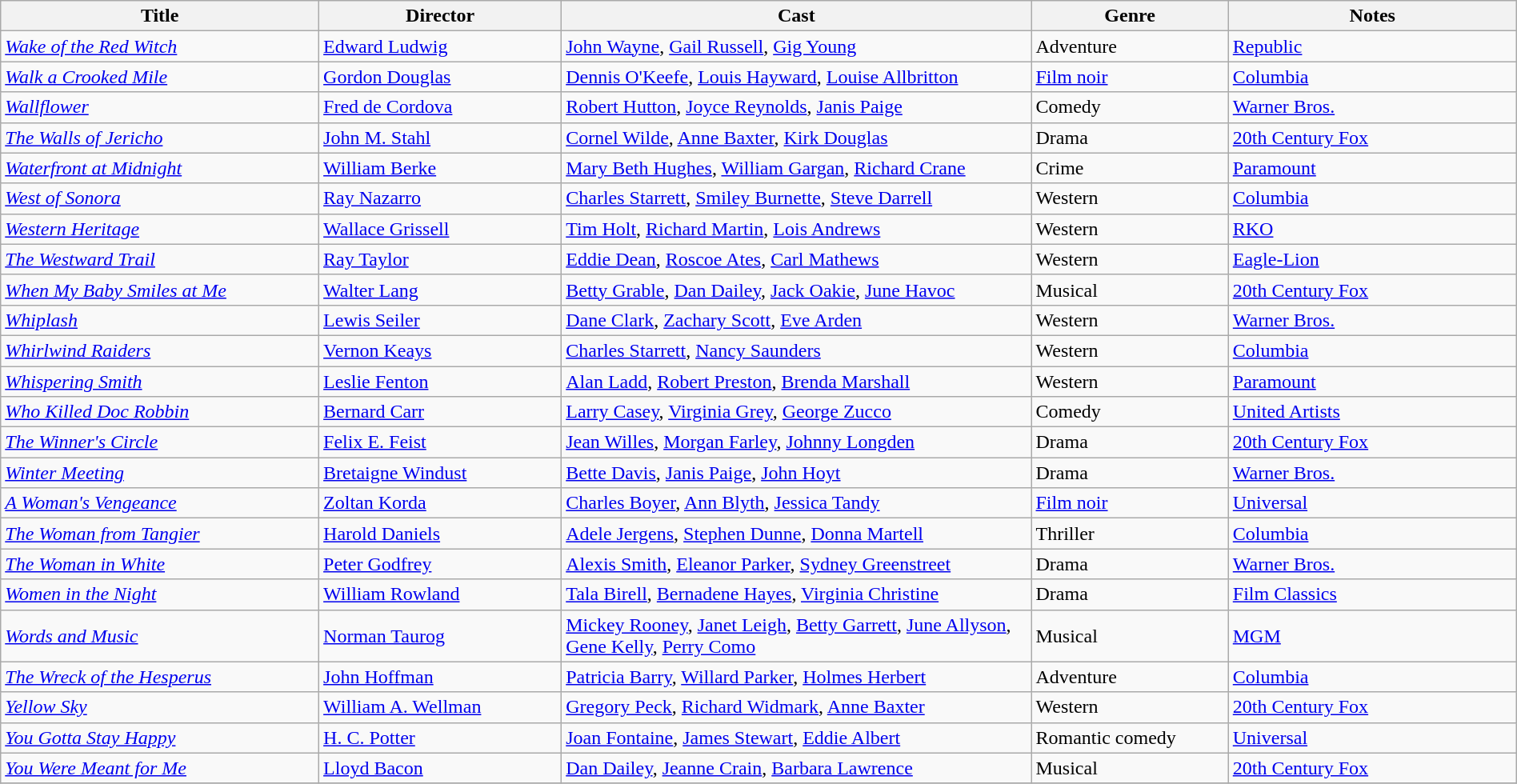<table class="wikitable" style="width:100%;">
<tr>
<th style="width:21%;">Title</th>
<th style="width:16%;">Director</th>
<th style="width:31%;">Cast</th>
<th style="width:13%;">Genre</th>
<th style="width:19%;">Notes</th>
</tr>
<tr>
<td><em><a href='#'>Wake of the Red Witch</a></em></td>
<td><a href='#'>Edward Ludwig</a></td>
<td><a href='#'>John Wayne</a>, <a href='#'>Gail Russell</a>, <a href='#'>Gig Young</a></td>
<td>Adventure</td>
<td><a href='#'>Republic</a></td>
</tr>
<tr>
<td><em><a href='#'>Walk a Crooked Mile</a></em></td>
<td><a href='#'>Gordon Douglas</a></td>
<td><a href='#'>Dennis O'Keefe</a>, <a href='#'>Louis Hayward</a>, <a href='#'>Louise Allbritton</a></td>
<td><a href='#'>Film noir</a></td>
<td><a href='#'>Columbia</a></td>
</tr>
<tr>
<td><em><a href='#'>Wallflower</a></em></td>
<td><a href='#'>Fred de Cordova</a></td>
<td><a href='#'>Robert Hutton</a>, <a href='#'>Joyce Reynolds</a>, <a href='#'>Janis Paige</a></td>
<td>Comedy</td>
<td><a href='#'>Warner Bros.</a></td>
</tr>
<tr>
<td><em><a href='#'>The Walls of Jericho</a></em></td>
<td><a href='#'>John M. Stahl</a></td>
<td><a href='#'>Cornel Wilde</a>, <a href='#'>Anne Baxter</a>, <a href='#'>Kirk Douglas</a></td>
<td>Drama</td>
<td><a href='#'>20th Century Fox</a></td>
</tr>
<tr>
<td><em><a href='#'>Waterfront at Midnight</a></em></td>
<td><a href='#'>William Berke</a></td>
<td><a href='#'>Mary Beth Hughes</a>, <a href='#'>William Gargan</a>, <a href='#'>Richard Crane</a></td>
<td>Crime</td>
<td><a href='#'>Paramount</a></td>
</tr>
<tr>
<td><em><a href='#'>West of Sonora</a></em></td>
<td><a href='#'>Ray Nazarro</a></td>
<td><a href='#'>Charles Starrett</a>, <a href='#'>Smiley Burnette</a>, <a href='#'>Steve Darrell</a></td>
<td>Western</td>
<td><a href='#'>Columbia</a></td>
</tr>
<tr>
<td><em><a href='#'>Western Heritage</a></em></td>
<td><a href='#'>Wallace Grissell</a></td>
<td><a href='#'>Tim Holt</a>, <a href='#'>Richard Martin</a>, <a href='#'>Lois Andrews</a></td>
<td>Western</td>
<td><a href='#'>RKO</a></td>
</tr>
<tr>
<td><em><a href='#'>The Westward Trail</a></em></td>
<td><a href='#'>Ray Taylor</a></td>
<td><a href='#'>Eddie Dean</a>, <a href='#'>Roscoe Ates</a>, <a href='#'>Carl Mathews</a></td>
<td>Western</td>
<td><a href='#'>Eagle-Lion</a></td>
</tr>
<tr>
<td><em><a href='#'>When My Baby Smiles at Me</a></em></td>
<td><a href='#'>Walter Lang</a></td>
<td><a href='#'>Betty Grable</a>, <a href='#'>Dan Dailey</a>, <a href='#'>Jack Oakie</a>, <a href='#'>June Havoc</a></td>
<td>Musical</td>
<td><a href='#'>20th Century Fox</a></td>
</tr>
<tr>
<td><em><a href='#'>Whiplash</a></em></td>
<td><a href='#'>Lewis Seiler</a></td>
<td><a href='#'>Dane Clark</a>, <a href='#'>Zachary Scott</a>, <a href='#'>Eve Arden</a></td>
<td>Western</td>
<td><a href='#'>Warner Bros.</a></td>
</tr>
<tr>
<td><em><a href='#'>Whirlwind Raiders</a></em></td>
<td><a href='#'>Vernon Keays</a></td>
<td><a href='#'>Charles Starrett</a>, <a href='#'>Nancy Saunders</a></td>
<td>Western</td>
<td><a href='#'>Columbia</a></td>
</tr>
<tr>
<td><em><a href='#'>Whispering Smith</a></em></td>
<td><a href='#'>Leslie Fenton</a></td>
<td><a href='#'>Alan Ladd</a>, <a href='#'>Robert Preston</a>, <a href='#'>Brenda Marshall</a></td>
<td>Western</td>
<td><a href='#'>Paramount</a></td>
</tr>
<tr>
<td><em><a href='#'>Who Killed Doc Robbin</a></em></td>
<td><a href='#'>Bernard Carr</a></td>
<td><a href='#'>Larry Casey</a>, <a href='#'>Virginia Grey</a>, <a href='#'>George Zucco</a></td>
<td>Comedy</td>
<td><a href='#'>United Artists</a></td>
</tr>
<tr>
<td><em><a href='#'>The Winner's Circle</a></em></td>
<td><a href='#'>Felix E. Feist</a></td>
<td><a href='#'>Jean Willes</a>, <a href='#'>Morgan Farley</a>, <a href='#'>Johnny Longden</a></td>
<td>Drama</td>
<td><a href='#'>20th Century Fox</a></td>
</tr>
<tr>
<td><em><a href='#'>Winter Meeting</a></em></td>
<td><a href='#'>Bretaigne Windust</a></td>
<td><a href='#'>Bette Davis</a>, <a href='#'>Janis Paige</a>, <a href='#'>John Hoyt</a></td>
<td>Drama</td>
<td><a href='#'>Warner Bros.</a></td>
</tr>
<tr>
<td><em><a href='#'>A Woman's Vengeance</a></em></td>
<td><a href='#'>Zoltan Korda</a></td>
<td><a href='#'>Charles Boyer</a>, <a href='#'>Ann Blyth</a>, <a href='#'>Jessica Tandy</a></td>
<td><a href='#'>Film noir</a></td>
<td><a href='#'>Universal</a></td>
</tr>
<tr>
<td><em><a href='#'>The Woman from Tangier</a></em></td>
<td><a href='#'>Harold Daniels</a></td>
<td><a href='#'>Adele Jergens</a>, <a href='#'>Stephen Dunne</a>, <a href='#'>Donna Martell</a></td>
<td>Thriller</td>
<td><a href='#'>Columbia</a></td>
</tr>
<tr>
<td><em><a href='#'>The Woman in White</a></em></td>
<td><a href='#'>Peter Godfrey</a></td>
<td><a href='#'>Alexis Smith</a>, <a href='#'>Eleanor Parker</a>, <a href='#'>Sydney Greenstreet</a></td>
<td>Drama</td>
<td><a href='#'>Warner Bros.</a></td>
</tr>
<tr>
<td><em><a href='#'>Women in the Night</a></em></td>
<td><a href='#'>William Rowland</a></td>
<td><a href='#'>Tala Birell</a>, <a href='#'>Bernadene Hayes</a>, <a href='#'>Virginia Christine</a></td>
<td>Drama</td>
<td><a href='#'>Film Classics</a></td>
</tr>
<tr>
<td><em><a href='#'>Words and Music</a></em></td>
<td><a href='#'>Norman Taurog</a></td>
<td><a href='#'>Mickey Rooney</a>, <a href='#'>Janet Leigh</a>, <a href='#'>Betty Garrett</a>, <a href='#'>June Allyson</a>, <a href='#'>Gene Kelly</a>, <a href='#'>Perry Como</a></td>
<td>Musical</td>
<td><a href='#'>MGM</a></td>
</tr>
<tr>
<td><em><a href='#'>The Wreck of the Hesperus</a></em></td>
<td><a href='#'>John Hoffman</a></td>
<td><a href='#'>Patricia Barry</a>, <a href='#'>Willard Parker</a>, <a href='#'>Holmes Herbert</a></td>
<td>Adventure</td>
<td><a href='#'>Columbia</a></td>
</tr>
<tr>
<td><em><a href='#'>Yellow Sky</a></em></td>
<td><a href='#'>William A. Wellman</a></td>
<td><a href='#'>Gregory Peck</a>, <a href='#'>Richard Widmark</a>, <a href='#'>Anne Baxter</a></td>
<td>Western</td>
<td><a href='#'>20th Century Fox</a></td>
</tr>
<tr>
<td><em><a href='#'>You Gotta Stay Happy</a></em></td>
<td><a href='#'>H. C. Potter</a></td>
<td><a href='#'>Joan Fontaine</a>, <a href='#'>James Stewart</a>, <a href='#'>Eddie Albert</a></td>
<td>Romantic comedy</td>
<td><a href='#'>Universal</a></td>
</tr>
<tr>
<td><em><a href='#'>You Were Meant for Me</a></em></td>
<td><a href='#'>Lloyd Bacon</a></td>
<td><a href='#'>Dan Dailey</a>, <a href='#'>Jeanne Crain</a>, <a href='#'>Barbara Lawrence</a></td>
<td>Musical</td>
<td><a href='#'>20th Century Fox</a></td>
</tr>
<tr>
</tr>
</table>
